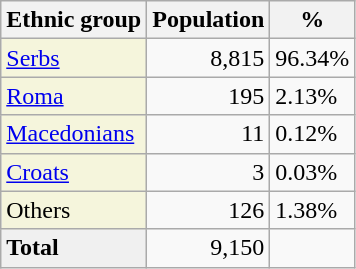<table class="wikitable">
<tr>
<th>Ethnic group</th>
<th>Population</th>
<th>%</th>
</tr>
<tr>
<td style="background:#F5F5DC;"><a href='#'>Serbs</a></td>
<td align="right">8,815</td>
<td>96.34%</td>
</tr>
<tr>
<td style="background:#F5F5DC;"><a href='#'>Roma</a></td>
<td align="right">195</td>
<td>2.13%</td>
</tr>
<tr>
<td style="background:#F5F5DC;"><a href='#'>Macedonians</a></td>
<td align="right">11</td>
<td>0.12%</td>
</tr>
<tr>
<td style="background:#F5F5DC;"><a href='#'>Croats</a></td>
<td align="right">3</td>
<td>0.03%</td>
</tr>
<tr>
<td style="background:#F5F5DC;">Others</td>
<td align="right">126</td>
<td>1.38%</td>
</tr>
<tr>
<td style="background:#F0F0F0;"><strong>Total</strong></td>
<td align="right">9,150</td>
<td></td>
</tr>
</table>
